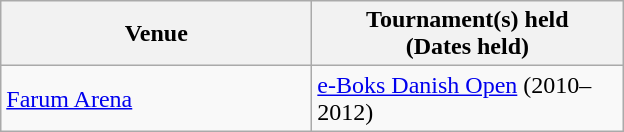<table class=wikitable>
<tr>
<th width=200>Venue</th>
<th width=200>Tournament(s) held<br>(Dates held)</th>
</tr>
<tr>
<td><a href='#'>Farum Arena</a></td>
<td><a href='#'>e-Boks Danish Open</a> (2010–2012)</td>
</tr>
</table>
